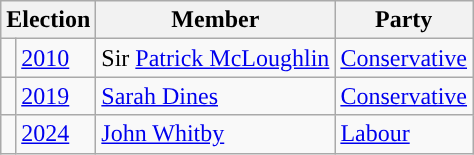<table class="wikitable">
<tr>
<th colspan="2">Election</th>
<th>Member</th>
<th>Party</th>
</tr>
<tr>
<td style="color:inherit;background-color: "></td>
<td><a href='#'>2010</a></td>
<td>Sir <a href='#'>Patrick McLoughlin</a></td>
<td><a href='#'>Conservative</a></td>
</tr>
<tr>
<td style="color:inherit;background-color: "></td>
<td><a href='#'>2019</a></td>
<td><a href='#'>Sarah Dines</a></td>
<td><a href='#'>Conservative</a></td>
</tr>
<tr>
<td style="color:inherit;background-color: "></td>
<td><a href='#'>2024</a></td>
<td><a href='#'>John Whitby</a></td>
<td><a href='#'>Labour</a></td>
</tr>
</table>
